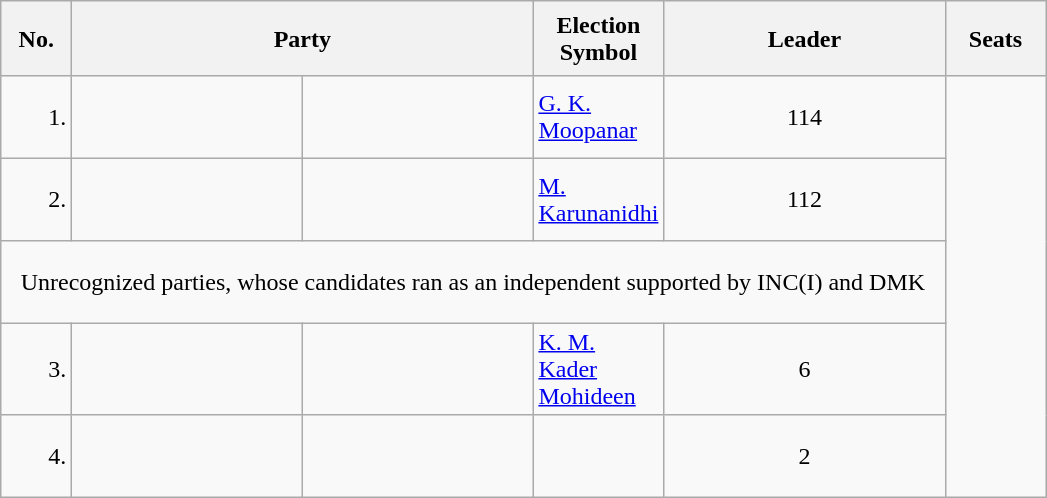<table class="wikitable">
<tr style="height: 50px;">
<th scope="col" style="width:40px;">No.<br></th>
<th scope="col" style="width:300px;"colspan="2">Party</th>
<th scope="col" style="width:80px;">Election Symbol</th>
<th scope="col" style="width:180px;">Leader</th>
<th scope="col" style="width:60px;">Seats</th>
</tr>
<tr style="height: 55px;">
<td style="text-align:right;">1.</td>
<td></td>
<td style="text-align:center;"></td>
<td><a href='#'>G. K. Moopanar</a></td>
<td style="text-align:center;">114</td>
</tr>
<tr style="height: 55px;">
<td style="text-align:right;">2.</td>
<td></td>
<td style="text-align:center;"><br></td>
<td><a href='#'>M. Karunanidhi</a></td>
<td style="text-align:center;">112</td>
</tr>
<tr style="height: 55px;">
<td colspan = "5" align = "center">Unrecognized parties, whose candidates ran as an independent supported by INC(I) and DMK</td>
</tr>
<tr style="height: 55px;">
<td style="text-align:right;">3.</td>
<td></td>
<td style="text-align:center;"><br></td>
<td><a href='#'>K. M. Kader Mohideen</a></td>
<td style="text-align:center;">6</td>
</tr>
<tr style="height: 55px;">
<td style="text-align:right;">4.</td>
<td></td>
<td style="text-align:center;"></td>
<td></td>
<td style="text-align:center;">2</td>
</tr>
</table>
